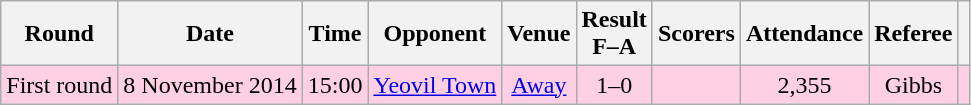<table class="wikitable" style="text-align:center">
<tr>
<th>Round</th>
<th>Date</th>
<th>Time</th>
<th>Opponent</th>
<th>Venue</th>
<th>Result<br>F–A</th>
<th>Scorers</th>
<th>Attendance</th>
<th>Referee</th>
<th></th>
</tr>
<tr bgcolor="#ffd0e3">
<td>First round</td>
<td>8 November 2014</td>
<td>15:00</td>
<td><a href='#'>Yeovil Town</a></td>
<td><a href='#'>Away</a></td>
<td>1–0</td>
<td></td>
<td>2,355</td>
<td>Gibbs</td>
<td></td>
</tr>
</table>
